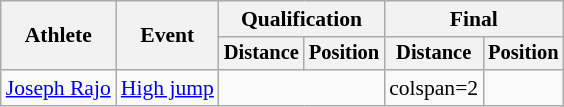<table class=wikitable style=font-size:90%>
<tr>
<th rowspan=2>Athlete</th>
<th rowspan=2>Event</th>
<th colspan=2>Qualification</th>
<th colspan=2>Final</th>
</tr>
<tr style=font-size:95%>
<th>Distance</th>
<th>Position</th>
<th>Distance</th>
<th>Position</th>
</tr>
<tr align=center>
<td align=left><a href='#'>Joseph Rajo</a></td>
<td align=left><a href='#'>High jump</a></td>
<td colspan=2></td>
<td>colspan=2 </td>
</tr>
</table>
